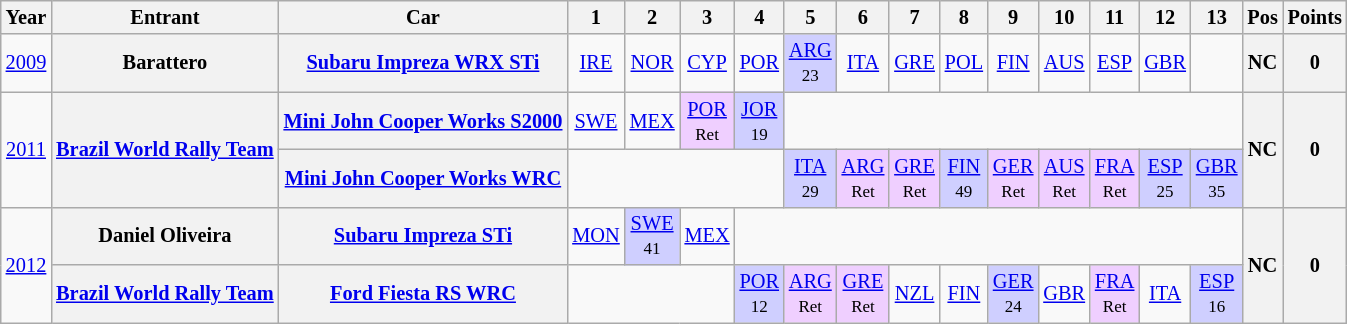<table class="wikitable" style="text-align:center; font-size:85%;">
<tr>
<th>Year</th>
<th>Entrant</th>
<th>Car</th>
<th>1</th>
<th>2</th>
<th>3</th>
<th>4</th>
<th>5</th>
<th>6</th>
<th>7</th>
<th>8</th>
<th>9</th>
<th>10</th>
<th>11</th>
<th>12</th>
<th>13</th>
<th>Pos</th>
<th>Points</th>
</tr>
<tr>
<td><a href='#'>2009</a></td>
<th nowrap>Barattero</th>
<th nowrap><a href='#'>Subaru Impreza WRX STi</a></th>
<td><a href='#'>IRE</a></td>
<td><a href='#'>NOR</a></td>
<td><a href='#'>CYP</a></td>
<td><a href='#'>POR</a></td>
<td style="background:#cfcfff;"><a href='#'>ARG</a><br><small>23</small></td>
<td><a href='#'>ITA</a></td>
<td><a href='#'>GRE</a></td>
<td><a href='#'>POL</a></td>
<td><a href='#'>FIN</a></td>
<td><a href='#'>AUS</a></td>
<td><a href='#'>ESP</a></td>
<td><a href='#'>GBR</a></td>
<td></td>
<th>NC</th>
<th>0</th>
</tr>
<tr>
<td rowspan=2><a href='#'>2011</a></td>
<th rowspan=2 nowrap><a href='#'>Brazil World Rally Team</a></th>
<th nowrap><a href='#'>Mini John Cooper Works S2000</a></th>
<td><a href='#'>SWE</a></td>
<td><a href='#'>MEX</a></td>
<td style="background:#efcfff;"><a href='#'>POR</a><br><small>Ret</small></td>
<td style="background:#cfcfff;"><a href='#'>JOR</a><br><small>19</small></td>
<td colspan=9></td>
<th rowspan=2>NC</th>
<th rowspan=2>0</th>
</tr>
<tr>
<th nowrap><a href='#'>Mini John Cooper Works WRC</a></th>
<td colspan=4></td>
<td style="background:#cfcfff;"><a href='#'>ITA</a><br><small>29</small></td>
<td style="background:#efcfff;"><a href='#'>ARG</a><br><small>Ret</small></td>
<td style="background:#efcfff;"><a href='#'>GRE</a><br><small>Ret</small></td>
<td style="background:#cfcfff;"><a href='#'>FIN</a><br><small>49</small></td>
<td style="background:#efcfff;"><a href='#'>GER</a><br><small>Ret</small></td>
<td style="background:#efcfff;"><a href='#'>AUS</a><br><small>Ret</small></td>
<td style="background:#efcfff;"><a href='#'>FRA</a><br><small>Ret</small></td>
<td style="background:#cfcfff;"><a href='#'>ESP</a><br><small>25</small></td>
<td style="background:#cfcfff;"><a href='#'>GBR</a><br><small>35</small></td>
</tr>
<tr>
<td rowspan=2><a href='#'>2012</a></td>
<th nowrap>Daniel Oliveira</th>
<th nowrap><a href='#'>Subaru Impreza STi</a></th>
<td><a href='#'>MON</a></td>
<td style="background:#cfcfff;"><a href='#'>SWE</a><br><small>41</small></td>
<td><a href='#'>MEX</a></td>
<td colspan=10></td>
<th rowspan=2>NC</th>
<th rowspan=2>0</th>
</tr>
<tr>
<th nowrap><a href='#'>Brazil World Rally Team</a></th>
<th nowrap><a href='#'>Ford Fiesta RS WRC</a></th>
<td colspan=3></td>
<td style="background:#cfcfff;"><a href='#'>POR</a><br><small>12</small></td>
<td style="background:#efcfff;"><a href='#'>ARG</a><br><small>Ret</small></td>
<td style="background:#efcfff;"><a href='#'>GRE</a><br><small>Ret</small></td>
<td><a href='#'>NZL</a></td>
<td><a href='#'>FIN</a></td>
<td style="background:#cfcfff;"><a href='#'>GER</a><br><small>24</small></td>
<td><a href='#'>GBR</a></td>
<td style="background:#efcfff;"><a href='#'>FRA</a><br><small>Ret</small></td>
<td><a href='#'>ITA</a></td>
<td style="background:#cfcfff;"><a href='#'>ESP</a><br><small>16</small></td>
</tr>
</table>
